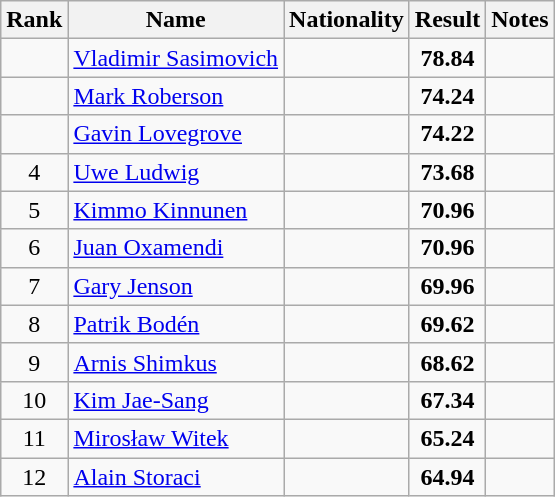<table class="wikitable sortable" style="text-align:center">
<tr>
<th>Rank</th>
<th>Name</th>
<th>Nationality</th>
<th>Result</th>
<th>Notes</th>
</tr>
<tr>
<td></td>
<td align=left><a href='#'>Vladimir Sasimovich</a></td>
<td align=left></td>
<td><strong>78.84</strong></td>
<td></td>
</tr>
<tr>
<td></td>
<td align=left><a href='#'>Mark Roberson</a></td>
<td align=left></td>
<td><strong>74.24</strong></td>
<td></td>
</tr>
<tr>
<td></td>
<td align=left><a href='#'>Gavin Lovegrove</a></td>
<td align=left></td>
<td><strong>74.22</strong></td>
<td></td>
</tr>
<tr>
<td>4</td>
<td align=left><a href='#'>Uwe Ludwig</a></td>
<td align=left></td>
<td><strong>73.68</strong></td>
<td></td>
</tr>
<tr>
<td>5</td>
<td align=left><a href='#'>Kimmo Kinnunen</a></td>
<td align=left></td>
<td><strong>70.96</strong></td>
<td></td>
</tr>
<tr>
<td>6</td>
<td align=left><a href='#'>Juan Oxamendi</a></td>
<td align=left></td>
<td><strong>70.96</strong></td>
<td></td>
</tr>
<tr>
<td>7</td>
<td align=left><a href='#'>Gary Jenson</a></td>
<td align=left></td>
<td><strong>69.96</strong></td>
<td></td>
</tr>
<tr>
<td>8</td>
<td align=left><a href='#'>Patrik Bodén</a></td>
<td align=left></td>
<td><strong>69.62</strong></td>
<td></td>
</tr>
<tr>
<td>9</td>
<td align=left><a href='#'>Arnis Shimkus</a></td>
<td align=left></td>
<td><strong>68.62</strong></td>
<td></td>
</tr>
<tr>
<td>10</td>
<td align=left><a href='#'>Kim Jae-Sang</a></td>
<td align=left></td>
<td><strong>67.34</strong></td>
<td></td>
</tr>
<tr>
<td>11</td>
<td align=left><a href='#'>Mirosław Witek</a></td>
<td align=left></td>
<td><strong>65.24</strong></td>
<td></td>
</tr>
<tr>
<td>12</td>
<td align=left><a href='#'>Alain Storaci</a></td>
<td align=left></td>
<td><strong>64.94</strong></td>
<td></td>
</tr>
</table>
